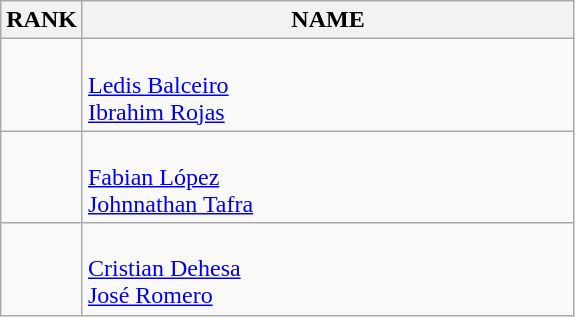<table class="wikitable">
<tr>
<th>RANK</th>
<th style="width: 20em">NAME</th>
</tr>
<tr>
<td align="center"></td>
<td><strong></strong><br><a href='#'>Ledis Balceiro</a><br><a href='#'>Ibrahim Rojas</a></td>
</tr>
<tr>
<td align="center"></td>
<td><strong></strong><br><a href='#'>Fabian López</a><br><a href='#'>Johnnathan Tafra</a></td>
</tr>
<tr>
<td align="center"></td>
<td><strong></strong><br><a href='#'>Cristian Dehesa</a><br><a href='#'>José Romero</a></td>
</tr>
</table>
